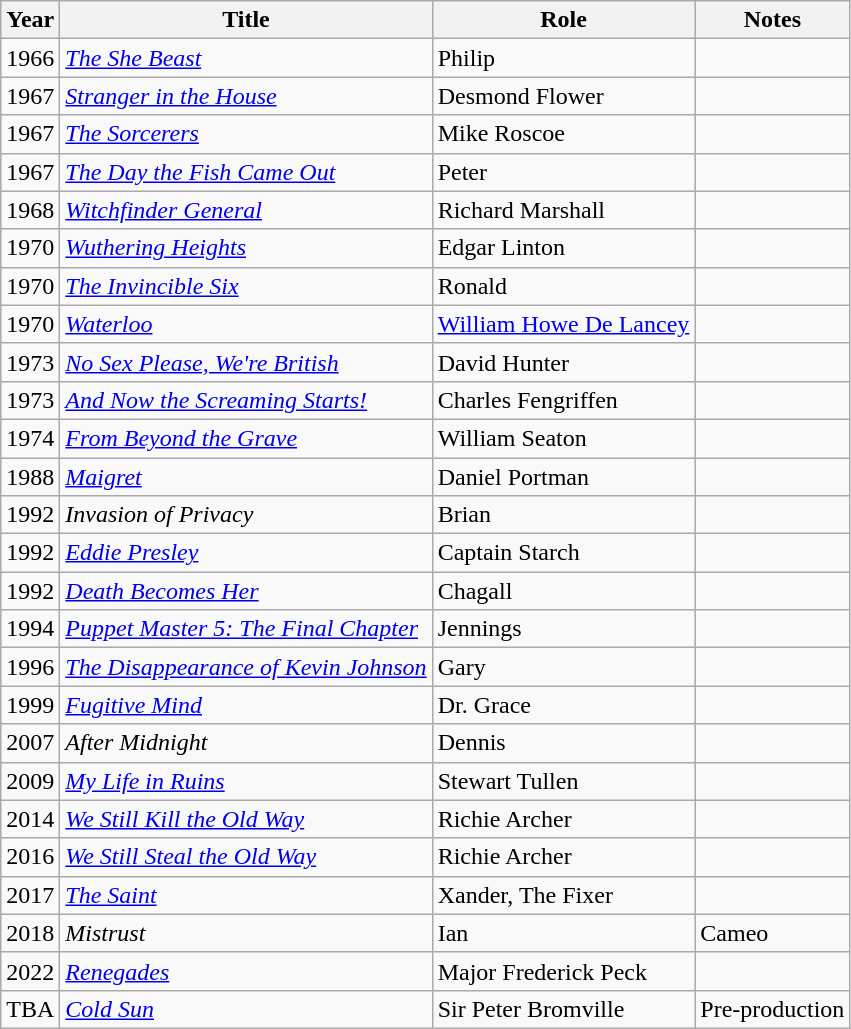<table class="wikitable sortable">
<tr>
<th>Year</th>
<th>Title</th>
<th>Role</th>
<th>Notes</th>
</tr>
<tr>
<td>1966</td>
<td><em><a href='#'>The She Beast</a></em></td>
<td>Philip</td>
<td></td>
</tr>
<tr>
<td>1967</td>
<td><em><a href='#'>Stranger in the House</a></em></td>
<td>Desmond Flower</td>
<td></td>
</tr>
<tr>
<td>1967</td>
<td><em><a href='#'>The Sorcerers</a></em></td>
<td>Mike Roscoe</td>
<td></td>
</tr>
<tr>
<td>1967</td>
<td><em><a href='#'>The Day the Fish Came Out</a></em></td>
<td>Peter</td>
<td></td>
</tr>
<tr>
<td>1968</td>
<td><em><a href='#'>Witchfinder General</a></em></td>
<td>Richard Marshall</td>
<td></td>
</tr>
<tr>
<td>1970</td>
<td><em><a href='#'>Wuthering Heights</a></em></td>
<td>Edgar Linton</td>
<td></td>
</tr>
<tr>
<td>1970</td>
<td><em><a href='#'>The Invincible Six</a></em></td>
<td>Ronald</td>
<td></td>
</tr>
<tr>
<td>1970</td>
<td><em><a href='#'>Waterloo</a></em></td>
<td><a href='#'>William Howe De Lancey</a></td>
<td></td>
</tr>
<tr>
<td>1973</td>
<td><em><a href='#'>No Sex Please, We're British</a></em></td>
<td>David Hunter</td>
<td></td>
</tr>
<tr>
<td>1973</td>
<td><em><a href='#'>And Now the Screaming Starts!</a></em></td>
<td>Charles Fengriffen</td>
<td></td>
</tr>
<tr>
<td>1974</td>
<td><em><a href='#'>From Beyond the Grave</a></em></td>
<td>William Seaton</td>
<td></td>
</tr>
<tr>
<td>1988</td>
<td><em><a href='#'>Maigret</a></em></td>
<td>Daniel Portman</td>
<td></td>
</tr>
<tr>
<td>1992</td>
<td><em>Invasion of Privacy</em></td>
<td>Brian</td>
<td></td>
</tr>
<tr>
<td>1992</td>
<td><em><a href='#'>Eddie Presley</a></em></td>
<td>Captain Starch</td>
<td></td>
</tr>
<tr>
<td>1992</td>
<td><em><a href='#'>Death Becomes Her</a></em></td>
<td>Chagall</td>
<td></td>
</tr>
<tr>
<td>1994</td>
<td><em><a href='#'>Puppet Master 5: The Final Chapter</a></em></td>
<td>Jennings</td>
<td></td>
</tr>
<tr>
<td>1996</td>
<td><em><a href='#'>The Disappearance of Kevin Johnson</a></em></td>
<td>Gary</td>
<td></td>
</tr>
<tr>
<td>1999</td>
<td><em><a href='#'>Fugitive Mind</a></em></td>
<td>Dr. Grace</td>
<td></td>
</tr>
<tr>
<td>2007</td>
<td><em>After Midnight</em></td>
<td>Dennis</td>
<td></td>
</tr>
<tr>
<td>2009</td>
<td><em><a href='#'>My Life in Ruins</a></em></td>
<td>Stewart Tullen</td>
<td></td>
</tr>
<tr>
<td>2014</td>
<td><em><a href='#'>We Still Kill the Old Way</a></em></td>
<td>Richie Archer</td>
<td></td>
</tr>
<tr>
<td>2016</td>
<td><em><a href='#'>We Still Steal the Old Way</a></em></td>
<td>Richie Archer</td>
<td></td>
</tr>
<tr>
<td>2017</td>
<td><em><a href='#'>The Saint</a></em></td>
<td>Xander, The Fixer</td>
<td></td>
</tr>
<tr>
<td>2018</td>
<td><em>Mistrust</em></td>
<td>Ian</td>
<td>Cameo</td>
</tr>
<tr>
<td>2022</td>
<td><em><a href='#'>Renegades</a></em></td>
<td>Major Frederick Peck</td>
<td></td>
</tr>
<tr>
<td>TBA</td>
<td><em><a href='#'>Cold Sun</a></em></td>
<td>Sir Peter Bromville</td>
<td>Pre-production</td>
</tr>
</table>
